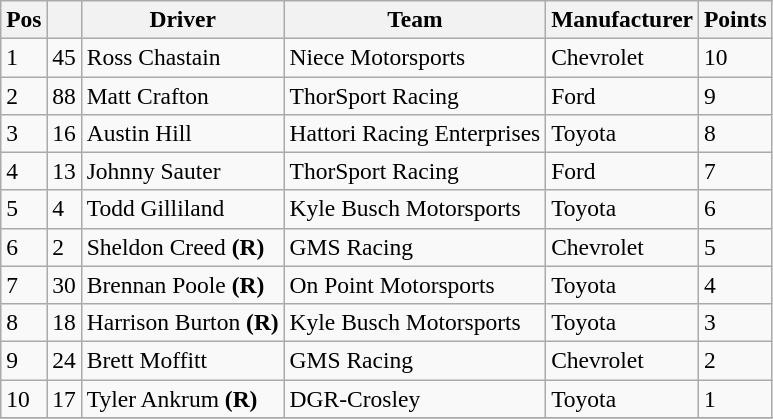<table class="wikitable" style="font-size:98%">
<tr>
<th>Pos</th>
<th></th>
<th>Driver</th>
<th>Team</th>
<th>Manufacturer</th>
<th>Points</th>
</tr>
<tr>
<td>1</td>
<td>45</td>
<td>Ross Chastain</td>
<td>Niece Motorsports</td>
<td>Chevrolet</td>
<td>10</td>
</tr>
<tr>
<td>2</td>
<td>88</td>
<td>Matt Crafton</td>
<td>ThorSport Racing</td>
<td>Ford</td>
<td>9</td>
</tr>
<tr>
<td>3</td>
<td>16</td>
<td>Austin Hill</td>
<td>Hattori Racing Enterprises</td>
<td>Toyota</td>
<td>8</td>
</tr>
<tr>
<td>4</td>
<td>13</td>
<td>Johnny Sauter</td>
<td>ThorSport Racing</td>
<td>Ford</td>
<td>7</td>
</tr>
<tr>
<td>5</td>
<td>4</td>
<td>Todd Gilliland</td>
<td>Kyle Busch Motorsports</td>
<td>Toyota</td>
<td>6</td>
</tr>
<tr>
<td>6</td>
<td>2</td>
<td>Sheldon Creed <strong>(R)</strong></td>
<td>GMS Racing</td>
<td>Chevrolet</td>
<td>5</td>
</tr>
<tr>
<td>7</td>
<td>30</td>
<td>Brennan Poole <strong>(R)</strong></td>
<td>On Point Motorsports</td>
<td>Toyota</td>
<td>4</td>
</tr>
<tr>
<td>8</td>
<td>18</td>
<td>Harrison Burton <strong>(R)</strong></td>
<td>Kyle Busch Motorsports</td>
<td>Toyota</td>
<td>3</td>
</tr>
<tr>
<td>9</td>
<td>24</td>
<td>Brett Moffitt</td>
<td>GMS Racing</td>
<td>Chevrolet</td>
<td>2</td>
</tr>
<tr>
<td>10</td>
<td>17</td>
<td>Tyler Ankrum <strong>(R)</strong></td>
<td>DGR-Crosley</td>
<td>Toyota</td>
<td>1</td>
</tr>
<tr>
</tr>
</table>
